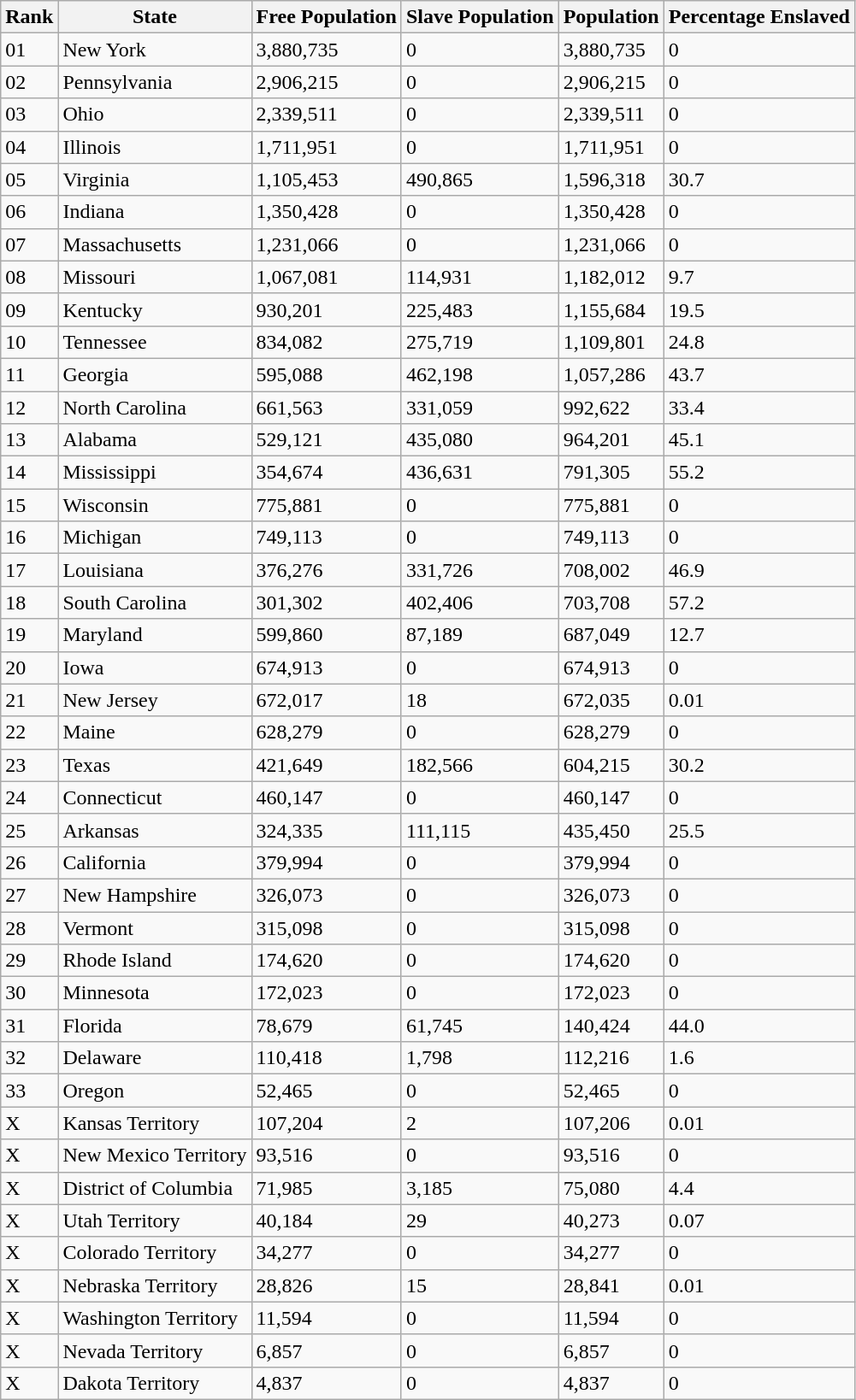<table class="wikitable sortable">
<tr>
<th>Rank</th>
<th>State</th>
<th>Free Population</th>
<th>Slave Population</th>
<th>Population</th>
<th>Percentage Enslaved</th>
</tr>
<tr>
<td>01</td>
<td>New York</td>
<td>3,880,735</td>
<td>0</td>
<td>3,880,735</td>
<td>0</td>
</tr>
<tr>
<td>02</td>
<td>Pennsylvania</td>
<td>2,906,215</td>
<td>0</td>
<td>2,906,215</td>
<td>0</td>
</tr>
<tr>
<td>03</td>
<td>Ohio</td>
<td>2,339,511</td>
<td>0</td>
<td>2,339,511</td>
<td>0</td>
</tr>
<tr>
<td>04</td>
<td>Illinois</td>
<td>1,711,951</td>
<td>0</td>
<td>1,711,951</td>
<td>0</td>
</tr>
<tr>
<td>05</td>
<td>Virginia</td>
<td>1,105,453</td>
<td>490,865</td>
<td>1,596,318</td>
<td>30.7</td>
</tr>
<tr>
<td>06</td>
<td>Indiana</td>
<td>1,350,428</td>
<td>0</td>
<td>1,350,428</td>
<td>0</td>
</tr>
<tr>
<td>07</td>
<td>Massachusetts</td>
<td>1,231,066</td>
<td>0</td>
<td>1,231,066</td>
<td>0</td>
</tr>
<tr>
<td>08</td>
<td>Missouri</td>
<td>1,067,081</td>
<td>114,931</td>
<td>1,182,012</td>
<td>9.7</td>
</tr>
<tr>
<td>09</td>
<td>Kentucky</td>
<td>930,201</td>
<td>225,483</td>
<td>1,155,684</td>
<td>19.5</td>
</tr>
<tr>
<td>10</td>
<td>Tennessee</td>
<td>834,082</td>
<td>275,719</td>
<td>1,109,801</td>
<td>24.8</td>
</tr>
<tr>
<td>11</td>
<td>Georgia</td>
<td>595,088</td>
<td>462,198</td>
<td>1,057,286</td>
<td>43.7</td>
</tr>
<tr>
<td>12</td>
<td>North Carolina</td>
<td>661,563</td>
<td>331,059</td>
<td>992,622</td>
<td>33.4</td>
</tr>
<tr>
<td>13</td>
<td>Alabama</td>
<td>529,121</td>
<td>435,080</td>
<td>964,201</td>
<td>45.1</td>
</tr>
<tr>
<td>14</td>
<td>Mississippi</td>
<td>354,674</td>
<td>436,631</td>
<td>791,305</td>
<td>55.2</td>
</tr>
<tr>
<td>15</td>
<td>Wisconsin</td>
<td>775,881</td>
<td>0</td>
<td>775,881</td>
<td>0</td>
</tr>
<tr>
<td>16</td>
<td>Michigan</td>
<td>749,113</td>
<td>0</td>
<td>749,113</td>
<td>0</td>
</tr>
<tr>
<td>17</td>
<td>Louisiana</td>
<td>376,276</td>
<td>331,726</td>
<td>708,002</td>
<td>46.9</td>
</tr>
<tr>
<td>18</td>
<td>South Carolina</td>
<td>301,302</td>
<td>402,406</td>
<td>703,708</td>
<td>57.2</td>
</tr>
<tr>
<td>19</td>
<td>Maryland</td>
<td>599,860</td>
<td>87,189</td>
<td>687,049</td>
<td>12.7</td>
</tr>
<tr>
<td>20</td>
<td>Iowa</td>
<td>674,913</td>
<td>0</td>
<td>674,913</td>
<td>0</td>
</tr>
<tr>
<td>21</td>
<td>New Jersey</td>
<td>672,017</td>
<td>18</td>
<td>672,035</td>
<td>0.01</td>
</tr>
<tr>
<td>22</td>
<td>Maine</td>
<td>628,279</td>
<td>0</td>
<td>628,279</td>
<td>0</td>
</tr>
<tr>
<td>23</td>
<td>Texas</td>
<td>421,649</td>
<td>182,566</td>
<td>604,215</td>
<td>30.2</td>
</tr>
<tr>
<td>24</td>
<td>Connecticut</td>
<td>460,147</td>
<td>0</td>
<td>460,147</td>
<td>0</td>
</tr>
<tr>
<td>25</td>
<td>Arkansas</td>
<td>324,335</td>
<td>111,115</td>
<td>435,450</td>
<td>25.5</td>
</tr>
<tr>
<td>26</td>
<td>California</td>
<td>379,994</td>
<td>0</td>
<td>379,994</td>
<td>0</td>
</tr>
<tr>
<td>27</td>
<td>New Hampshire</td>
<td>326,073</td>
<td>0</td>
<td>326,073</td>
<td>0</td>
</tr>
<tr>
<td>28</td>
<td>Vermont</td>
<td>315,098</td>
<td>0</td>
<td>315,098</td>
<td>0</td>
</tr>
<tr>
<td>29</td>
<td>Rhode Island</td>
<td>174,620</td>
<td>0</td>
<td>174,620</td>
<td>0</td>
</tr>
<tr>
<td>30</td>
<td>Minnesota</td>
<td>172,023</td>
<td>0</td>
<td>172,023</td>
<td>0</td>
</tr>
<tr>
<td>31</td>
<td>Florida</td>
<td>78,679</td>
<td>61,745</td>
<td>140,424</td>
<td>44.0</td>
</tr>
<tr>
<td>32</td>
<td>Delaware</td>
<td>110,418</td>
<td>1,798</td>
<td>112,216</td>
<td>1.6</td>
</tr>
<tr>
<td>33</td>
<td>Oregon</td>
<td>52,465</td>
<td>0</td>
<td>52,465</td>
<td>0</td>
</tr>
<tr>
<td>X</td>
<td>Kansas Territory</td>
<td>107,204</td>
<td>2</td>
<td>107,206</td>
<td>0.01</td>
</tr>
<tr>
<td>X</td>
<td>New Mexico Territory</td>
<td>93,516</td>
<td>0</td>
<td>93,516</td>
<td>0</td>
</tr>
<tr>
<td>X</td>
<td>District of Columbia</td>
<td>71,985</td>
<td>3,185</td>
<td>75,080</td>
<td>4.4</td>
</tr>
<tr>
<td>X</td>
<td>Utah Territory</td>
<td>40,184</td>
<td>29</td>
<td>40,273</td>
<td>0.07</td>
</tr>
<tr>
<td>X</td>
<td>Colorado Territory</td>
<td>34,277</td>
<td>0</td>
<td>34,277</td>
<td>0</td>
</tr>
<tr>
<td>X</td>
<td>Nebraska Territory</td>
<td>28,826</td>
<td>15</td>
<td>28,841</td>
<td>0.01</td>
</tr>
<tr>
<td>X</td>
<td>Washington Territory</td>
<td>11,594</td>
<td>0</td>
<td>11,594</td>
<td>0</td>
</tr>
<tr>
<td>X</td>
<td>Nevada Territory</td>
<td>6,857</td>
<td>0</td>
<td>6,857</td>
<td>0</td>
</tr>
<tr>
<td>X</td>
<td>Dakota Territory</td>
<td>4,837</td>
<td>0</td>
<td>4,837</td>
<td>0</td>
</tr>
</table>
